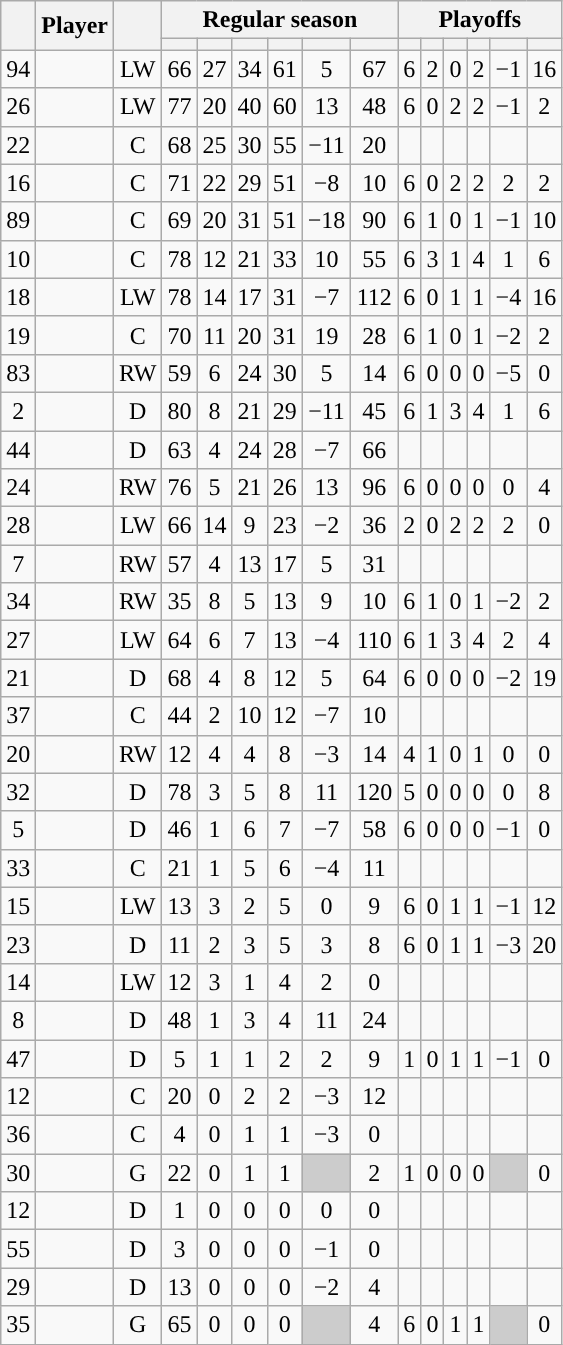<table class="wikitable sortable plainrowheaders" style="text-align:center;">
<tr>
<th scope="col" data-sort-type="number" rowspan="2"></th>
<th scope="col" rowspan="2">Player</th>
<th scope="col" rowspan="2"></th>
<th scope=colgroup colspan=6>Regular season</th>
<th scope=colgroup colspan=6>Playoffs</th>
</tr>
<tr>
<th scope="col" data-sort-type="number"></th>
<th scope="col" data-sort-type="number"></th>
<th scope="col" data-sort-type="number"></th>
<th scope="col" data-sort-type="number"></th>
<th scope="col" data-sort-type="number"></th>
<th scope="col" data-sort-type="number"></th>
<th scope="col" data-sort-type="number"></th>
<th scope="col" data-sort-type="number"></th>
<th scope="col" data-sort-type="number"></th>
<th scope="col" data-sort-type="number"></th>
<th scope="col" data-sort-type="number"></th>
<th scope="col" data-sort-type="number"></th>
</tr>
<tr>
<td scope="row">94</td>
<td align="left"></td>
<td>LW</td>
<td>66</td>
<td>27</td>
<td>34</td>
<td>61</td>
<td>5</td>
<td>67</td>
<td>6</td>
<td>2</td>
<td>0</td>
<td>2</td>
<td>−1</td>
<td>16</td>
</tr>
<tr>
<td scope="row">26</td>
<td align="left"></td>
<td>LW</td>
<td>77</td>
<td>20</td>
<td>40</td>
<td>60</td>
<td>13</td>
<td>48</td>
<td>6</td>
<td>0</td>
<td>2</td>
<td>2</td>
<td>−1</td>
<td>2</td>
</tr>
<tr>
<td scope="row">22</td>
<td align="left"></td>
<td>C</td>
<td>68</td>
<td>25</td>
<td>30</td>
<td>55</td>
<td>−11</td>
<td>20</td>
<td></td>
<td></td>
<td></td>
<td></td>
<td></td>
<td></td>
</tr>
<tr>
<td scope="row">16</td>
<td align="left"></td>
<td>C</td>
<td>71</td>
<td>22</td>
<td>29</td>
<td>51</td>
<td>−8</td>
<td>10</td>
<td>6</td>
<td>0</td>
<td>2</td>
<td>2</td>
<td>2</td>
<td>2</td>
</tr>
<tr>
<td scope="row">89</td>
<td align="left"></td>
<td>C</td>
<td>69</td>
<td>20</td>
<td>31</td>
<td>51</td>
<td>−18</td>
<td>90</td>
<td>6</td>
<td>1</td>
<td>0</td>
<td>1</td>
<td>−1</td>
<td>10</td>
</tr>
<tr>
<td scope="row">10</td>
<td align="left"></td>
<td>C</td>
<td>78</td>
<td>12</td>
<td>21</td>
<td>33</td>
<td>10</td>
<td>55</td>
<td>6</td>
<td>3</td>
<td>1</td>
<td>4</td>
<td>1</td>
<td>6</td>
</tr>
<tr>
<td scope="row">18</td>
<td align="left"></td>
<td>LW</td>
<td>78</td>
<td>14</td>
<td>17</td>
<td>31</td>
<td>−7</td>
<td>112</td>
<td>6</td>
<td>0</td>
<td>1</td>
<td>1</td>
<td>−4</td>
<td>16</td>
</tr>
<tr>
<td scope="row">19</td>
<td align="left"></td>
<td>C</td>
<td>70</td>
<td>11</td>
<td>20</td>
<td>31</td>
<td>19</td>
<td>28</td>
<td>6</td>
<td>1</td>
<td>0</td>
<td>1</td>
<td>−2</td>
<td>2</td>
</tr>
<tr>
<td scope="row">83</td>
<td align="left"></td>
<td>RW</td>
<td>59</td>
<td>6</td>
<td>24</td>
<td>30</td>
<td>5</td>
<td>14</td>
<td>6</td>
<td>0</td>
<td>0</td>
<td>0</td>
<td>−5</td>
<td>0</td>
</tr>
<tr>
<td scope="row">2</td>
<td align="left"></td>
<td>D</td>
<td>80</td>
<td>8</td>
<td>21</td>
<td>29</td>
<td>−11</td>
<td>45</td>
<td>6</td>
<td>1</td>
<td>3</td>
<td>4</td>
<td>1</td>
<td>6</td>
</tr>
<tr>
<td scope="row">44</td>
<td align="left"></td>
<td>D</td>
<td>63</td>
<td>4</td>
<td>24</td>
<td>28</td>
<td>−7</td>
<td>66</td>
<td></td>
<td></td>
<td></td>
<td></td>
<td></td>
<td></td>
</tr>
<tr>
<td scope="row">24</td>
<td align="left"></td>
<td>RW</td>
<td>76</td>
<td>5</td>
<td>21</td>
<td>26</td>
<td>13</td>
<td>96</td>
<td>6</td>
<td>0</td>
<td>0</td>
<td>0</td>
<td>0</td>
<td>4</td>
</tr>
<tr>
<td scope="row">28</td>
<td align="left"></td>
<td>LW</td>
<td>66</td>
<td>14</td>
<td>9</td>
<td>23</td>
<td>−2</td>
<td>36</td>
<td>2</td>
<td>0</td>
<td>2</td>
<td>2</td>
<td>2</td>
<td>0</td>
</tr>
<tr>
<td scope="row">7</td>
<td align="left"></td>
<td>RW</td>
<td>57</td>
<td>4</td>
<td>13</td>
<td>17</td>
<td>5</td>
<td>31</td>
<td></td>
<td></td>
<td></td>
<td></td>
<td></td>
<td></td>
</tr>
<tr>
<td scope="row">34</td>
<td align="left"></td>
<td>RW</td>
<td>35</td>
<td>8</td>
<td>5</td>
<td>13</td>
<td>9</td>
<td>10</td>
<td>6</td>
<td>1</td>
<td>0</td>
<td>1</td>
<td>−2</td>
<td>2</td>
</tr>
<tr>
<td scope="row">27</td>
<td align="left"></td>
<td>LW</td>
<td>64</td>
<td>6</td>
<td>7</td>
<td>13</td>
<td>−4</td>
<td>110</td>
<td>6</td>
<td>1</td>
<td>3</td>
<td>4</td>
<td>2</td>
<td>4</td>
</tr>
<tr>
<td scope="row">21</td>
<td align="left"></td>
<td>D</td>
<td>68</td>
<td>4</td>
<td>8</td>
<td>12</td>
<td>5</td>
<td>64</td>
<td>6</td>
<td>0</td>
<td>0</td>
<td>0</td>
<td>−2</td>
<td>19</td>
</tr>
<tr>
<td scope="row">37</td>
<td align="left"></td>
<td>C</td>
<td>44</td>
<td>2</td>
<td>10</td>
<td>12</td>
<td>−7</td>
<td>10</td>
<td></td>
<td></td>
<td></td>
<td></td>
<td></td>
<td></td>
</tr>
<tr>
<td scope="row">20</td>
<td align="left"></td>
<td>RW</td>
<td>12</td>
<td>4</td>
<td>4</td>
<td>8</td>
<td>−3</td>
<td>14</td>
<td>4</td>
<td>1</td>
<td>0</td>
<td>1</td>
<td>0</td>
<td>0</td>
</tr>
<tr>
<td scope="row">32</td>
<td align="left"></td>
<td>D</td>
<td>78</td>
<td>3</td>
<td>5</td>
<td>8</td>
<td>11</td>
<td>120</td>
<td>5</td>
<td>0</td>
<td>0</td>
<td>0</td>
<td>0</td>
<td>8</td>
</tr>
<tr>
<td scope="row">5</td>
<td align="left"></td>
<td>D</td>
<td>46</td>
<td>1</td>
<td>6</td>
<td>7</td>
<td>−7</td>
<td>58</td>
<td>6</td>
<td>0</td>
<td>0</td>
<td>0</td>
<td>−1</td>
<td>0</td>
</tr>
<tr>
<td scope="row">33</td>
<td align="left"></td>
<td>C</td>
<td>21</td>
<td>1</td>
<td>5</td>
<td>6</td>
<td>−4</td>
<td>11</td>
<td></td>
<td></td>
<td></td>
<td></td>
<td></td>
<td></td>
</tr>
<tr>
<td scope="row">15</td>
<td align="left"></td>
<td>LW</td>
<td>13</td>
<td>3</td>
<td>2</td>
<td>5</td>
<td>0</td>
<td>9</td>
<td>6</td>
<td>0</td>
<td>1</td>
<td>1</td>
<td>−1</td>
<td>12</td>
</tr>
<tr>
<td scope="row">23</td>
<td align="left"></td>
<td>D</td>
<td>11</td>
<td>2</td>
<td>3</td>
<td>5</td>
<td>3</td>
<td>8</td>
<td>6</td>
<td>0</td>
<td>1</td>
<td>1</td>
<td>−3</td>
<td>20</td>
</tr>
<tr>
<td scope="row">14</td>
<td align="left"></td>
<td>LW</td>
<td>12</td>
<td>3</td>
<td>1</td>
<td>4</td>
<td>2</td>
<td>0</td>
<td></td>
<td></td>
<td></td>
<td></td>
<td></td>
<td></td>
</tr>
<tr>
<td scope="row">8</td>
<td align="left"></td>
<td>D</td>
<td>48</td>
<td>1</td>
<td>3</td>
<td>4</td>
<td>11</td>
<td>24</td>
<td></td>
<td></td>
<td></td>
<td></td>
<td></td>
<td></td>
</tr>
<tr>
<td scope="row">47</td>
<td align="left"></td>
<td>D</td>
<td>5</td>
<td>1</td>
<td>1</td>
<td>2</td>
<td>2</td>
<td>9</td>
<td>1</td>
<td>0</td>
<td>1</td>
<td>1</td>
<td>−1</td>
<td>0</td>
</tr>
<tr>
<td scope="row">12</td>
<td align="left"></td>
<td>C</td>
<td>20</td>
<td>0</td>
<td>2</td>
<td>2</td>
<td>−3</td>
<td>12</td>
<td></td>
<td></td>
<td></td>
<td></td>
<td></td>
<td></td>
</tr>
<tr>
<td scope="row">36</td>
<td align="left"></td>
<td>C</td>
<td>4</td>
<td>0</td>
<td>1</td>
<td>1</td>
<td>−3</td>
<td>0</td>
<td></td>
<td></td>
<td></td>
<td></td>
<td></td>
<td></td>
</tr>
<tr>
<td scope="row">30</td>
<td align="left"></td>
<td>G</td>
<td>22</td>
<td>0</td>
<td>1</td>
<td>1</td>
<td style="background:#ccc"></td>
<td>2</td>
<td>1</td>
<td>0</td>
<td>0</td>
<td>0</td>
<td style="background:#ccc"></td>
<td>0</td>
</tr>
<tr>
<td scope="row">12</td>
<td align="left"></td>
<td>D</td>
<td>1</td>
<td>0</td>
<td>0</td>
<td>0</td>
<td>0</td>
<td>0</td>
<td></td>
<td></td>
<td></td>
<td></td>
<td></td>
<td></td>
</tr>
<tr>
<td scope="row">55</td>
<td align="left"></td>
<td>D</td>
<td>3</td>
<td>0</td>
<td>0</td>
<td>0</td>
<td>−1</td>
<td>0</td>
<td></td>
<td></td>
<td></td>
<td></td>
<td></td>
<td></td>
</tr>
<tr>
<td scope="row">29</td>
<td align="left"></td>
<td>D</td>
<td>13</td>
<td>0</td>
<td>0</td>
<td>0</td>
<td>−2</td>
<td>4</td>
<td></td>
<td></td>
<td></td>
<td></td>
<td></td>
<td></td>
</tr>
<tr>
<td scope="row">35</td>
<td align="left"></td>
<td>G</td>
<td>65</td>
<td>0</td>
<td>0</td>
<td>0</td>
<td style="background:#ccc"></td>
<td>4</td>
<td>6</td>
<td>0</td>
<td>1</td>
<td>1</td>
<td style="background:#ccc"></td>
<td>0</td>
</tr>
</table>
